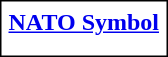<table style="border:1px solid black; background:white;float: right;text-align: center" cellpadding="3">
<tr>
<th><a href='#'>NATO Symbol</a></th>
</tr>
<tr>
<td></td>
</tr>
</table>
